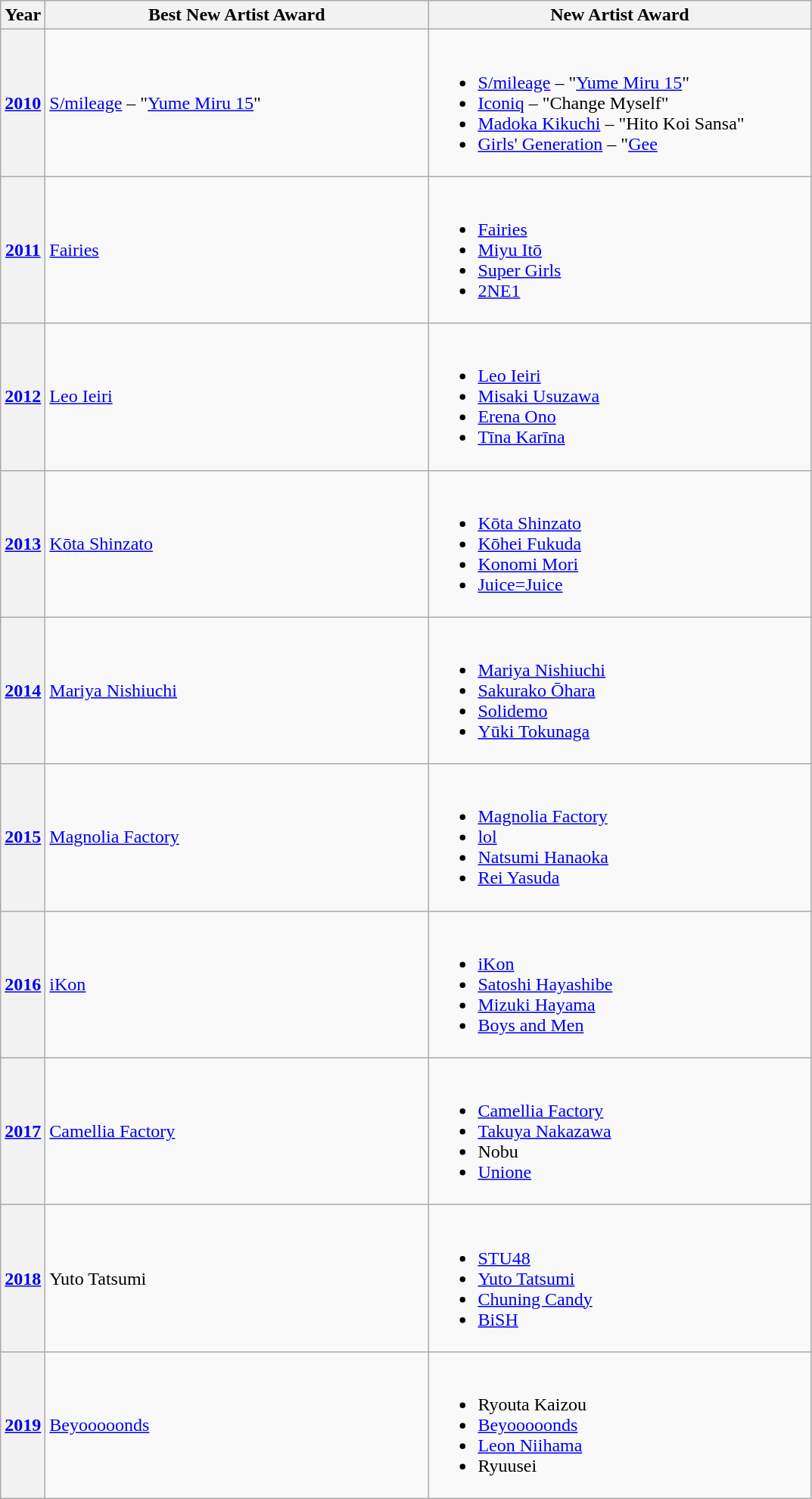<table class="wikitable plainrowheaders">
<tr>
<th scope="col" width=30px>Year</th>
<th scope="col" width=330px>Best New Artist Award</th>
<th scope="col" width=330px>New Artist Award</th>
</tr>
<tr>
<th scope="row" align="center"><a href='#'>2010</a></th>
<td><a href='#'>S/mileage</a> – "<a href='#'>Yume Miru 15</a>"</td>
<td><br><ul><li><a href='#'>S/mileage</a> – "<a href='#'>Yume Miru 15</a>"</li><li><a href='#'>Iconiq</a> – "Change Myself"</li><li><a href='#'>Madoka Kikuchi</a> – "Hito Koi Sansa"</li><li><a href='#'>Girls' Generation</a> – "<a href='#'>Gee</a></li></ul></td>
</tr>
<tr>
<th scope="row" align="center"><a href='#'>2011</a></th>
<td><a href='#'>Fairies</a></td>
<td><br><ul><li><a href='#'>Fairies</a></li><li><a href='#'>Miyu Itō</a></li><li><a href='#'>Super Girls</a></li><li><a href='#'>2NE1</a></li></ul></td>
</tr>
<tr>
<th scope="row" align="center"><a href='#'>2012</a></th>
<td><a href='#'>Leo Ieiri</a></td>
<td><br><ul><li><a href='#'>Leo Ieiri</a></li><li><a href='#'>Misaki Usuzawa</a></li><li><a href='#'>Erena Ono</a></li><li><a href='#'>Tīna Karīna</a></li></ul></td>
</tr>
<tr>
<th scope="row" align="center"><a href='#'>2013</a></th>
<td><a href='#'>Kōta Shinzato</a></td>
<td><br><ul><li><a href='#'>Kōta Shinzato</a></li><li><a href='#'>Kōhei Fukuda</a></li><li><a href='#'>Konomi Mori</a></li><li><a href='#'>Juice=Juice</a></li></ul></td>
</tr>
<tr>
<th scope="row" align="center"><a href='#'>2014</a></th>
<td><a href='#'>Mariya Nishiuchi</a></td>
<td><br><ul><li><a href='#'>Mariya Nishiuchi</a></li><li><a href='#'>Sakurako Ōhara</a></li><li><a href='#'>Solidemo</a></li><li><a href='#'>Yūki Tokunaga</a></li></ul></td>
</tr>
<tr>
<th scope="row" align="center"><a href='#'>2015</a></th>
<td><a href='#'>Magnolia Factory</a></td>
<td><br><ul><li><a href='#'>Magnolia Factory</a></li><li><a href='#'>lol</a></li><li><a href='#'>Natsumi Hanaoka</a></li><li><a href='#'>Rei Yasuda</a></li></ul></td>
</tr>
<tr>
<th scope="row" align="center"><a href='#'>2016</a></th>
<td><a href='#'>iKon</a></td>
<td><br><ul><li><a href='#'>iKon</a></li><li><a href='#'>Satoshi Hayashibe</a></li><li><a href='#'>Mizuki Hayama</a></li><li><a href='#'>Boys and Men</a></li></ul></td>
</tr>
<tr>
<th scope="row" align="center"><a href='#'>2017</a></th>
<td><a href='#'>Camellia Factory</a></td>
<td><br><ul><li><a href='#'>Camellia Factory</a></li><li><a href='#'>Takuya Nakazawa</a></li><li>Nobu</li><li><a href='#'>Unione</a></li></ul></td>
</tr>
<tr>
<th scope="row" align="center"><a href='#'>2018</a></th>
<td>Yuto Tatsumi</td>
<td><br><ul><li><a href='#'>STU48</a></li><li><a href='#'>Yuto Tatsumi</a></li><li><a href='#'>Chuning Candy</a></li><li><a href='#'>BiSH</a></li></ul></td>
</tr>
<tr>
<th scope="row" align="center"><a href='#'>2019</a></th>
<td><a href='#'>Beyooooonds</a></td>
<td><br><ul><li>Ryouta Kaizou</li><li><a href='#'>Beyooooonds</a></li><li><a href='#'>Leon Niihama</a></li><li>Ryuusei</li></ul></td>
</tr>
</table>
